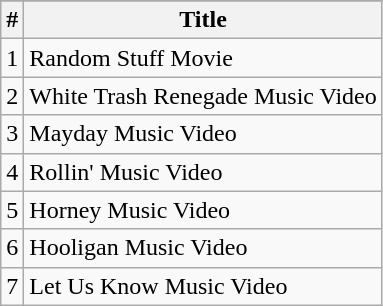<table class="wikitable">
<tr>
</tr>
<tr>
<th align="center">#</th>
<th align="center">Title</th>
</tr>
<tr>
<td>1</td>
<td>Random Stuff Movie</td>
</tr>
<tr>
<td>2</td>
<td>White Trash Renegade Music Video</td>
</tr>
<tr>
<td>3</td>
<td>Mayday Music Video</td>
</tr>
<tr>
<td>4</td>
<td>Rollin' Music Video</td>
</tr>
<tr>
<td>5</td>
<td>Horney Music Video</td>
</tr>
<tr>
<td>6</td>
<td>Hooligan Music Video</td>
</tr>
<tr>
<td>7</td>
<td>Let Us Know Music Video</td>
</tr>
</table>
